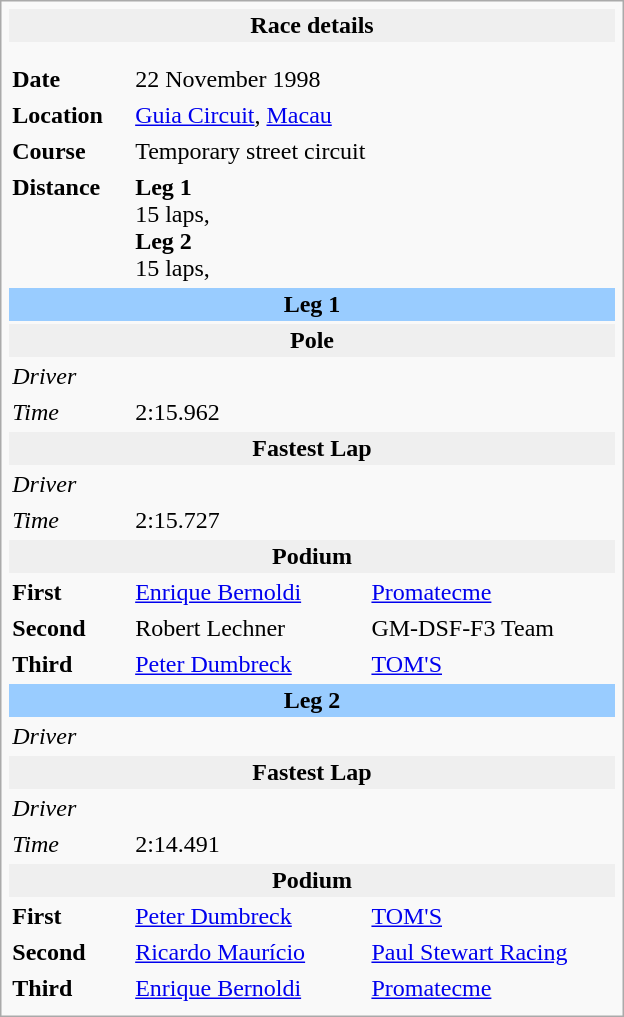<table class="infobox" align="right" cellpadding="2" style="float:right; width: 26em; ">
<tr>
<th colspan="3" bgcolor="#efefef">Race details</th>
</tr>
<tr>
<td colspan="3" style="text-align:center;"></td>
</tr>
<tr>
<td colspan="3" style="text-align:center;"></td>
</tr>
<tr>
<td style="width: 20%;"><strong>Date</strong></td>
<td>22 November 1998</td>
</tr>
<tr>
<td><strong>Location</strong></td>
<td colspan=2><a href='#'>Guia Circuit</a>, <a href='#'>Macau</a></td>
</tr>
<tr>
<td><strong>Course</strong></td>
<td colspan=2>Temporary street circuit<br></td>
</tr>
<tr>
<td><strong>Distance</strong></td>
<td colspan=2><strong>Leg 1</strong><br>15 laps, <br><strong>Leg 2</strong><br>15 laps, </td>
</tr>
<tr>
<td colspan="3" style="text-align:center; background-color:#99ccff"><strong>Leg 1</strong></td>
</tr>
<tr>
<th colspan="3" bgcolor="#efefef">Pole</th>
</tr>
<tr>
<td><em>Driver</em></td>
<td></td>
<td></td>
</tr>
<tr>
<td><em>Time</em></td>
<td colspan=2>2:15.962</td>
</tr>
<tr>
<th colspan="3" bgcolor="#efefef">Fastest Lap</th>
</tr>
<tr>
<td><em>Driver</em></td>
<td></td>
<td></td>
</tr>
<tr>
<td><em>Time</em></td>
<td colspan=2>2:15.727</td>
</tr>
<tr>
<th colspan="3" bgcolor="#efefef">Podium</th>
</tr>
<tr>
<td><strong>First</strong></td>
<td> <a href='#'>Enrique Bernoldi</a></td>
<td><a href='#'>Promatecme</a></td>
</tr>
<tr>
<td><strong>Second</strong></td>
<td> Robert Lechner</td>
<td>GM-DSF-F3 Team</td>
</tr>
<tr>
<td><strong>Third</strong></td>
<td> <a href='#'>Peter Dumbreck</a></td>
<td><a href='#'>TOM'S</a></td>
</tr>
<tr>
<td colspan="3" style="text-align:center; background-color:#99ccff"><strong>Leg 2</strong></td>
</tr>
<tr>
<td><em>Driver</em></td>
<td></td>
<td></td>
</tr>
<tr>
<th colspan="3" bgcolor="#efefef">Fastest Lap</th>
</tr>
<tr>
<td><em>Driver</em></td>
<td></td>
<td></td>
</tr>
<tr>
<td><em>Time</em></td>
<td colspan=2>2:14.491</td>
</tr>
<tr>
<th colspan="3" bgcolor="#efefef">Podium</th>
</tr>
<tr>
<td><strong>First</strong></td>
<td> <a href='#'>Peter Dumbreck</a></td>
<td><a href='#'>TOM'S</a></td>
</tr>
<tr>
<td><strong>Second</strong></td>
<td> <a href='#'>Ricardo Maurício</a></td>
<td><a href='#'>Paul Stewart Racing</a></td>
</tr>
<tr>
<td><strong>Third</strong></td>
<td> <a href='#'>Enrique Bernoldi</a></td>
<td><a href='#'>Promatecme</a></td>
</tr>
<tr>
</tr>
</table>
